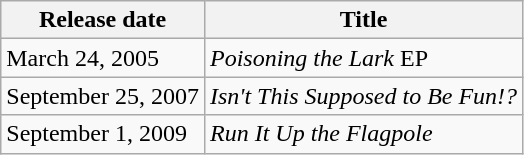<table class="wikitable">
<tr>
<th>Release date</th>
<th>Title</th>
</tr>
<tr>
<td>March 24, 2005</td>
<td><em>Poisoning the Lark</em> EP</td>
</tr>
<tr>
<td>September 25, 2007</td>
<td><em>Isn't This Supposed to Be Fun!?</em></td>
</tr>
<tr>
<td>September 1, 2009</td>
<td><em>Run It Up the Flagpole</em></td>
</tr>
</table>
